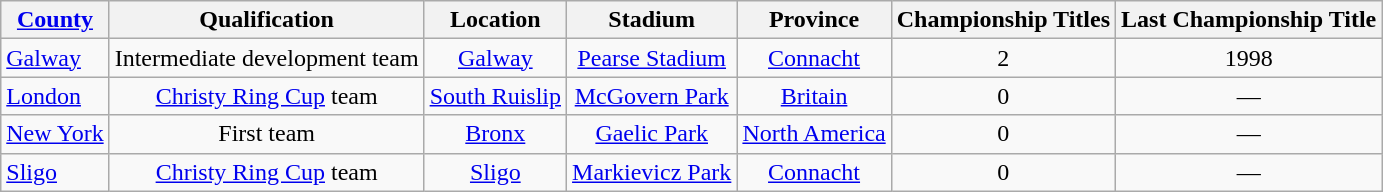<table class="wikitable sortable" style="text-align:center">
<tr>
<th><a href='#'>County</a></th>
<th>Qualification</th>
<th>Location</th>
<th>Stadium</th>
<th>Province</th>
<th>Championship Titles</th>
<th>Last Championship Title</th>
</tr>
<tr>
<td style="text-align:left"> <a href='#'>Galway</a></td>
<td>Intermediate development team</td>
<td><a href='#'>Galway</a></td>
<td><a href='#'>Pearse Stadium</a></td>
<td><a href='#'>Connacht</a></td>
<td>2</td>
<td>1998</td>
</tr>
<tr>
<td style="text-align:left"> <a href='#'>London</a></td>
<td><a href='#'>Christy Ring Cup</a> team</td>
<td><a href='#'>South Ruislip</a></td>
<td><a href='#'>McGovern Park</a></td>
<td><a href='#'>Britain</a></td>
<td>0</td>
<td>—</td>
</tr>
<tr>
<td style="text-align:left"> <a href='#'>New York</a></td>
<td>First team</td>
<td><a href='#'>Bronx</a></td>
<td><a href='#'>Gaelic Park</a></td>
<td><a href='#'>North America</a></td>
<td>0</td>
<td>—</td>
</tr>
<tr>
<td style="text-align:left"> <a href='#'>Sligo</a></td>
<td><a href='#'>Christy Ring Cup</a> team</td>
<td><a href='#'>Sligo</a></td>
<td><a href='#'>Markievicz Park</a></td>
<td><a href='#'>Connacht</a></td>
<td>0</td>
<td>—</td>
</tr>
</table>
